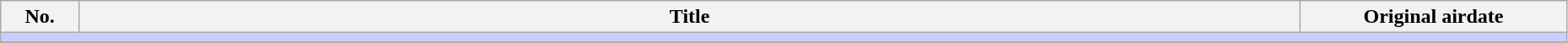<table class="wikitable" style="width: 98%;">
<tr>
<th style="width: 5%;">No.</th>
<th>Title</th>
<th style="width: 17%;">Original airdate</th>
</tr>
<tr>
<td colspan="3" bgcolor="#CCF"></td>
</tr>
<tr>
</tr>
</table>
